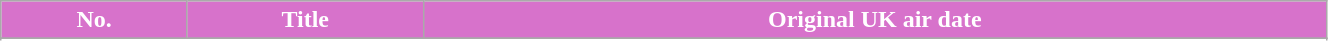<table class="wikitable plainrowheaders" width="70%">
<tr>
<th scope="col" style="background-color: #D772CB; color: #FFFFFF">No.</th>
<th scope="col" style="background-color: #D772CB; color: #FFFFFF">Title</th>
<th scope="col" style="background-color: #D772CB; color: #FFFFFF">Original UK air date</th>
</tr>
<tr>
</tr>
<tr>
</tr>
<tr>
</tr>
<tr>
</tr>
<tr>
</tr>
<tr>
</tr>
</table>
